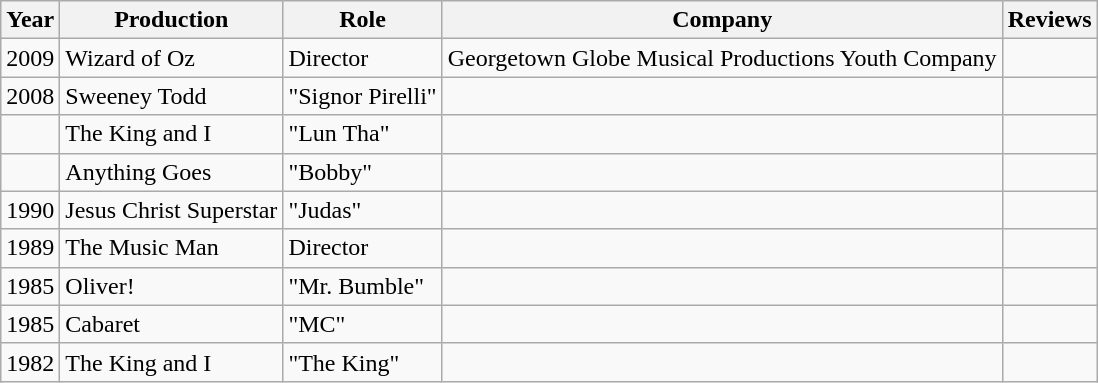<table class="wikitable" border="1">
<tr>
<th>Year</th>
<th>Production</th>
<th>Role</th>
<th>Company</th>
<th>Reviews</th>
</tr>
<tr>
<td>2009</td>
<td>Wizard of Oz</td>
<td>Director</td>
<td>Georgetown Globe Musical Productions Youth Company</td>
<td></td>
</tr>
<tr>
<td>2008</td>
<td>Sweeney Todd</td>
<td>"Signor Pirelli"</td>
<td></td>
<td></td>
</tr>
<tr>
<td></td>
<td>The King and I</td>
<td>"Lun Tha"</td>
<td></td>
<td></td>
</tr>
<tr>
<td></td>
<td>Anything Goes</td>
<td>"Bobby"</td>
<td></td>
<td></td>
</tr>
<tr>
<td>1990</td>
<td>Jesus Christ Superstar</td>
<td>"Judas"</td>
<td></td>
<td></td>
</tr>
<tr>
<td>1989</td>
<td>The Music Man</td>
<td>Director</td>
<td></td>
<td></td>
</tr>
<tr>
<td>1985</td>
<td>Oliver!</td>
<td>"Mr. Bumble"</td>
<td></td>
<td></td>
</tr>
<tr>
<td>1985</td>
<td>Cabaret</td>
<td>"MC"</td>
<td></td>
<td></td>
</tr>
<tr>
<td>1982</td>
<td>The King and I</td>
<td>"The King"</td>
<td></td>
<td></td>
</tr>
</table>
